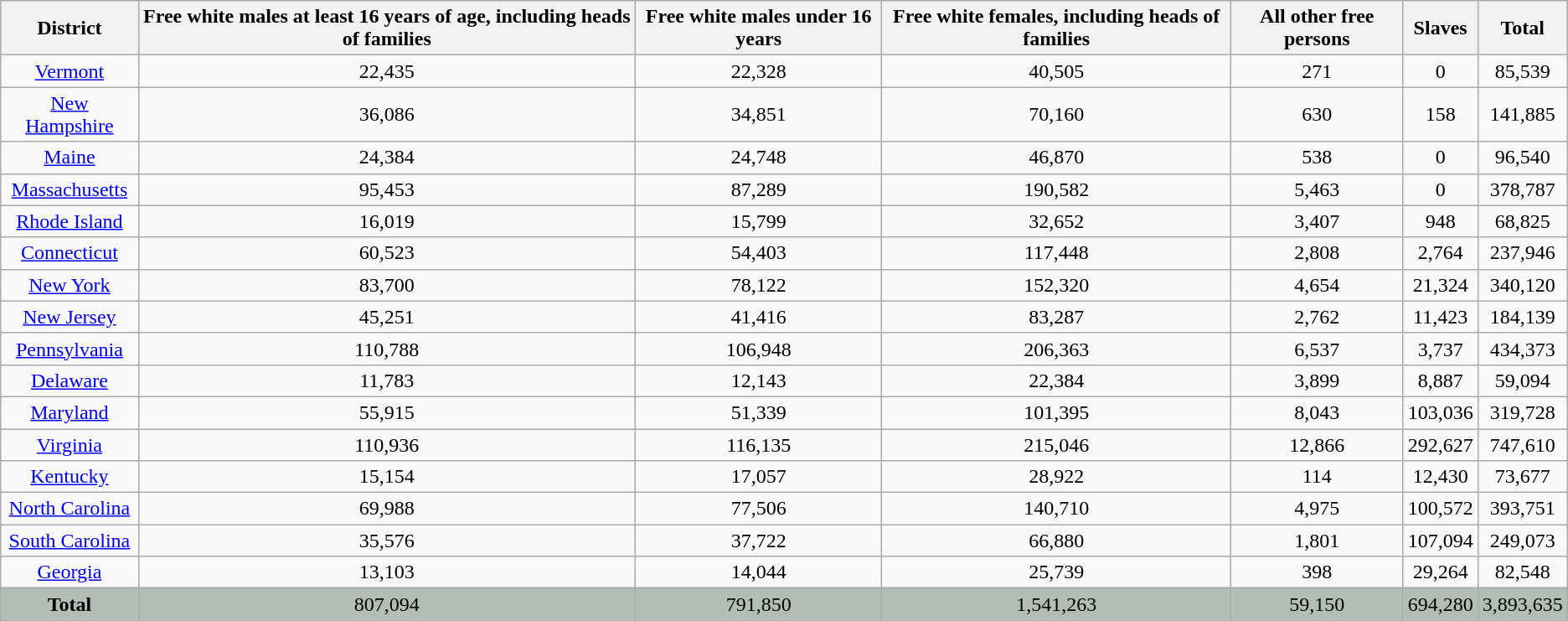<table class="wikitable sortable">
<tr>
<th>District</th>
<th>Free white males at least 16 years of age, including heads of families</th>
<th>Free white males under 16 years</th>
<th>Free white females, including heads of families</th>
<th>All other free persons</th>
<th data-sort-type="number">Slaves</th>
<th data-sort-type="number">Total</th>
</tr>
<tr style="text-align:center;">
<td><a href='#'>Vermont</a></td>
<td>22,435</td>
<td>22,328</td>
<td>40,505</td>
<td>271</td>
<td>0</td>
<td>85,539</td>
</tr>
<tr style="text-align:center;">
<td><a href='#'>New Hampshire</a></td>
<td>36,086</td>
<td>34,851</td>
<td>70,160</td>
<td>630</td>
<td>158</td>
<td>141,885</td>
</tr>
<tr style="text-align:center;">
<td><a href='#'>Maine</a></td>
<td>24,384</td>
<td>24,748</td>
<td>46,870</td>
<td>538</td>
<td>0</td>
<td>96,540</td>
</tr>
<tr style="text-align:center;">
<td><a href='#'>Massachusetts</a></td>
<td>95,453</td>
<td>87,289</td>
<td>190,582</td>
<td>5,463</td>
<td>0</td>
<td>378,787</td>
</tr>
<tr style="text-align:center;">
<td><a href='#'>Rhode Island</a></td>
<td>16,019</td>
<td>15,799</td>
<td>32,652</td>
<td>3,407</td>
<td>948</td>
<td>68,825</td>
</tr>
<tr style="text-align:center;">
<td><a href='#'>Connecticut</a></td>
<td>60,523</td>
<td>54,403</td>
<td>117,448</td>
<td>2,808</td>
<td>2,764</td>
<td>237,946</td>
</tr>
<tr style="text-align:center;">
<td><a href='#'>New York</a></td>
<td>83,700</td>
<td>78,122</td>
<td>152,320</td>
<td>4,654</td>
<td>21,324</td>
<td>340,120</td>
</tr>
<tr style="text-align:center;">
<td><a href='#'>New Jersey</a></td>
<td>45,251</td>
<td>41,416</td>
<td>83,287</td>
<td>2,762</td>
<td>11,423</td>
<td>184,139</td>
</tr>
<tr style="text-align:center;">
<td><a href='#'>Pennsylvania</a></td>
<td>110,788</td>
<td>106,948</td>
<td>206,363</td>
<td>6,537</td>
<td>3,737</td>
<td>434,373</td>
</tr>
<tr style="text-align:center;">
<td><a href='#'>Delaware</a></td>
<td>11,783</td>
<td>12,143</td>
<td>22,384</td>
<td>3,899</td>
<td>8,887</td>
<td>59,094</td>
</tr>
<tr style="text-align:center;">
<td><a href='#'>Maryland</a></td>
<td>55,915</td>
<td>51,339</td>
<td>101,395</td>
<td>8,043</td>
<td>103,036</td>
<td>319,728</td>
</tr>
<tr style="text-align:center;">
<td><a href='#'>Virginia</a></td>
<td>110,936</td>
<td>116,135</td>
<td>215,046</td>
<td>12,866</td>
<td>292,627</td>
<td>747,610</td>
</tr>
<tr style="text-align:center;">
<td><a href='#'>Kentucky</a></td>
<td>15,154</td>
<td>17,057</td>
<td>28,922</td>
<td>114</td>
<td>12,430</td>
<td>73,677</td>
</tr>
<tr style="text-align:center;">
<td><a href='#'>North Carolina</a></td>
<td>69,988</td>
<td>77,506</td>
<td>140,710</td>
<td>4,975</td>
<td>100,572</td>
<td>393,751</td>
</tr>
<tr style="text-align:center;">
<td><a href='#'>South Carolina</a></td>
<td>35,576</td>
<td>37,722</td>
<td>66,880</td>
<td>1,801</td>
<td>107,094</td>
<td>249,073</td>
</tr>
<tr style="text-align:center;">
<td><a href='#'>Georgia</a></td>
<td>13,103</td>
<td>14,044</td>
<td>25,739</td>
<td>398</td>
<td>29,264</td>
<td>82,548</td>
</tr>
<tr align=center style="background:#B2BEB5;" class="sortbottom">
<td><strong>Total</strong></td>
<td>807,094</td>
<td>791,850</td>
<td>1,541,263</td>
<td>59,150</td>
<td>694,280</td>
<td>3,893,635</td>
</tr>
</table>
